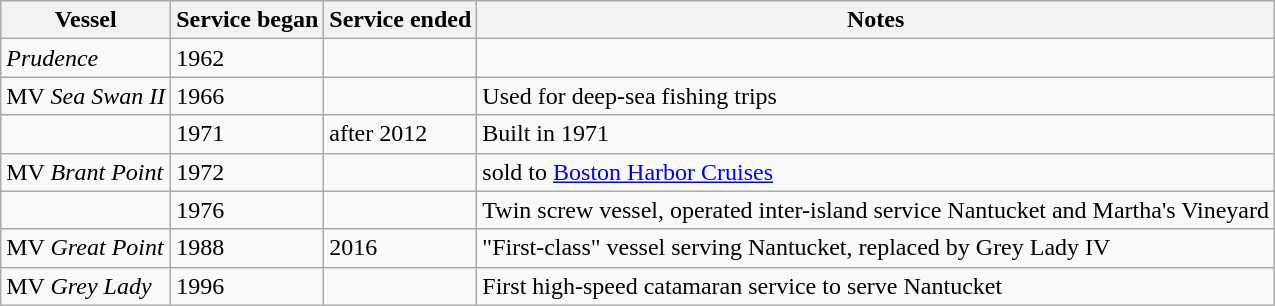<table class="wikitable sortable">
<tr>
<th>Vessel</th>
<th>Service began</th>
<th>Service ended</th>
<th class="unsortable">Notes</th>
</tr>
<tr>
<td><em>Prudence</em></td>
<td>1962</td>
<td></td>
<td></td>
</tr>
<tr>
<td>MV <em>Sea Swan II</em></td>
<td>1966</td>
<td></td>
<td>Used for deep-sea fishing trips</td>
</tr>
<tr>
<td></td>
<td>1971</td>
<td>after 2012</td>
<td>Built in 1971</td>
</tr>
<tr>
<td>MV <em>Brant Point</em></td>
<td>1972</td>
<td></td>
<td>sold to <a href='#'>Boston Harbor Cruises</a></td>
</tr>
<tr>
<td></td>
<td>1976</td>
<td></td>
<td>Twin screw vessel, operated inter-island service Nantucket and Martha's Vineyard</td>
</tr>
<tr>
<td>MV <em>Great Point</em></td>
<td>1988</td>
<td>2016</td>
<td>"First-class" vessel serving Nantucket, replaced by Grey Lady IV</td>
</tr>
<tr>
<td>MV <em>Grey Lady</em></td>
<td>1996</td>
<td></td>
<td>First high-speed catamaran service to serve Nantucket</td>
</tr>
</table>
